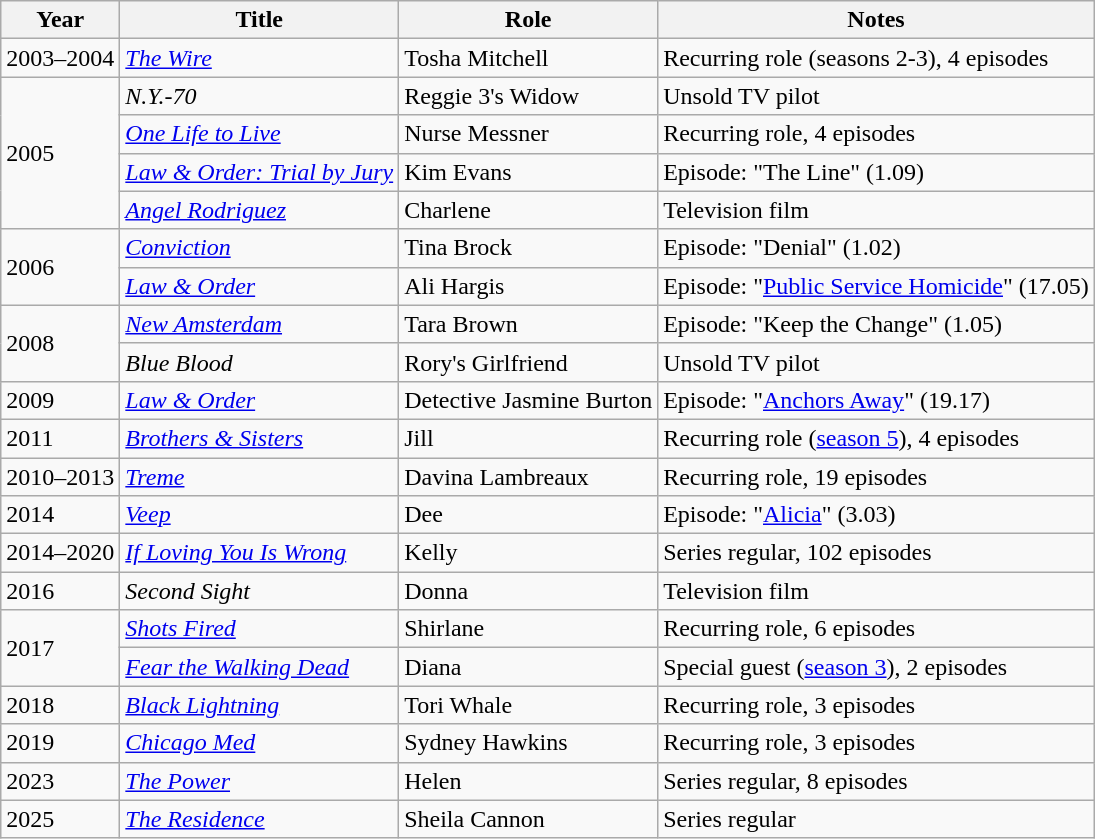<table class="wikitable sortable">
<tr>
<th>Year</th>
<th>Title</th>
<th>Role</th>
<th class="unsortable">Notes</th>
</tr>
<tr>
<td>2003–2004</td>
<td><em><a href='#'>The Wire</a></em></td>
<td>Tosha Mitchell</td>
<td>Recurring role (seasons 2-3), 4 episodes</td>
</tr>
<tr>
<td rowspan=4>2005</td>
<td><em>N.Y.-70</em></td>
<td>Reggie 3's Widow</td>
<td>Unsold TV pilot</td>
</tr>
<tr>
<td><em><a href='#'>One Life to Live</a></em></td>
<td>Nurse Messner</td>
<td>Recurring role, 4 episodes</td>
</tr>
<tr>
<td><em><a href='#'>Law & Order: Trial by Jury</a></em></td>
<td>Kim Evans</td>
<td>Episode: "The Line" (1.09)</td>
</tr>
<tr>
<td><em><a href='#'>Angel Rodriguez</a></em></td>
<td>Charlene</td>
<td>Television film</td>
</tr>
<tr>
<td rowspan=2>2006</td>
<td><em><a href='#'>Conviction</a></em></td>
<td>Tina Brock</td>
<td>Episode: "Denial" (1.02)</td>
</tr>
<tr>
<td><em><a href='#'>Law & Order</a></em></td>
<td>Ali Hargis</td>
<td>Episode: "<a href='#'>Public Service Homicide</a>" (17.05)</td>
</tr>
<tr>
<td rowspan=2>2008</td>
<td><em><a href='#'>New Amsterdam</a></em></td>
<td>Tara Brown</td>
<td>Episode: "Keep the Change" (1.05)</td>
</tr>
<tr>
<td><em>Blue Blood</em></td>
<td>Rory's Girlfriend</td>
<td>Unsold TV pilot</td>
</tr>
<tr>
<td>2009</td>
<td><em><a href='#'>Law & Order</a></em></td>
<td>Detective Jasmine Burton</td>
<td>Episode: "<a href='#'>Anchors Away</a>" (19.17)</td>
</tr>
<tr>
<td>2011</td>
<td><em><a href='#'>Brothers & Sisters</a></em></td>
<td>Jill</td>
<td>Recurring role (<a href='#'>season 5</a>), 4 episodes</td>
</tr>
<tr>
<td>2010–2013</td>
<td><em><a href='#'>Treme</a></em></td>
<td>Davina Lambreaux</td>
<td>Recurring role, 19 episodes</td>
</tr>
<tr>
<td>2014</td>
<td><em><a href='#'>Veep</a></em></td>
<td>Dee</td>
<td>Episode: "<a href='#'>Alicia</a>" (3.03)</td>
</tr>
<tr>
<td>2014–2020</td>
<td><em><a href='#'>If Loving You Is Wrong</a></em></td>
<td>Kelly</td>
<td>Series regular, 102 episodes</td>
</tr>
<tr>
<td>2016</td>
<td><em>Second Sight</em></td>
<td>Donna</td>
<td>Television film</td>
</tr>
<tr>
<td rowspan=2>2017</td>
<td><em><a href='#'>Shots Fired</a></em></td>
<td>Shirlane</td>
<td>Recurring role, 6 episodes</td>
</tr>
<tr>
<td><em><a href='#'>Fear the Walking Dead</a></em></td>
<td>Diana</td>
<td>Special guest (<a href='#'>season 3</a>), 2 episodes</td>
</tr>
<tr>
<td>2018</td>
<td><em><a href='#'>Black Lightning</a></em></td>
<td>Tori Whale</td>
<td>Recurring role, 3 episodes</td>
</tr>
<tr>
<td>2019</td>
<td><em><a href='#'>Chicago Med</a></em></td>
<td>Sydney Hawkins</td>
<td>Recurring role, 3 episodes</td>
</tr>
<tr>
<td>2023</td>
<td><em><a href='#'>The Power</a></em></td>
<td>Helen</td>
<td>Series regular, 8 episodes</td>
</tr>
<tr>
<td>2025</td>
<td><em><a href='#'>The Residence</a></em></td>
<td>Sheila Cannon</td>
<td>Series regular</td>
</tr>
</table>
